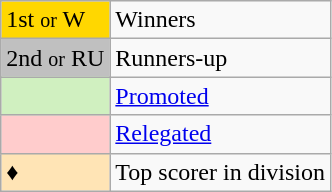<table class="wikitable" text-align:center;width:100%;">
<tr>
<td bgcolor="gold">1st <small>or</small> W</td>
<td>Winners</td>
</tr>
<tr>
<td bgcolor="silver">2nd <small>or</small> RU</td>
<td>Runners-up</td>
</tr>
<tr>
<td bgcolor="#D0F0C0"></td>
<td><a href='#'>Promoted</a></td>
</tr>
<tr>
<td bgcolor="#FFCCCC"></td>
<td><a href='#'>Relegated</a></td>
</tr>
<tr>
<td bgcolor="#FFE4B5">♦</td>
<td>Top scorer in division</td>
</tr>
</table>
